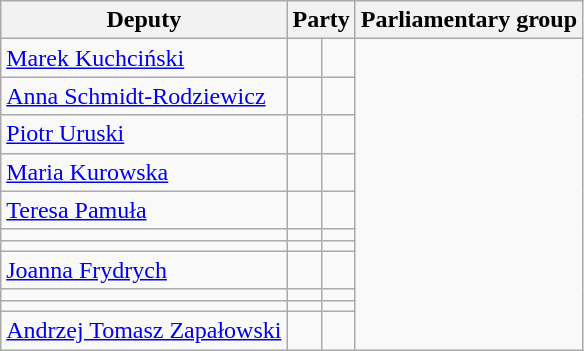<table class="wikitable">
<tr>
<th>Deputy</th>
<th colspan="2">Party</th>
<th colspan="2">Parliamentary group</th>
</tr>
<tr>
<td><a href='#'>Marek Kuchciński</a></td>
<td></td>
<td></td>
</tr>
<tr>
<td><a href='#'>Anna Schmidt-Rodziewicz</a></td>
<td></td>
<td></td>
</tr>
<tr>
<td><a href='#'>Piotr Uruski</a></td>
<td></td>
<td></td>
</tr>
<tr>
<td><a href='#'>Maria Kurowska</a></td>
<td></td>
<td></td>
</tr>
<tr>
<td><a href='#'>Teresa Pamuła</a></td>
<td></td>
<td></td>
</tr>
<tr>
<td></td>
<td></td>
<td></td>
</tr>
<tr>
<td></td>
<td></td>
<td></td>
</tr>
<tr>
<td><a href='#'>Joanna Frydrych</a></td>
<td></td>
<td></td>
</tr>
<tr>
<td></td>
<td></td>
<td></td>
</tr>
<tr>
<td></td>
<td></td>
<td></td>
</tr>
<tr>
<td><a href='#'>Andrzej Tomasz Zapałowski</a></td>
<td></td>
<td></td>
</tr>
</table>
